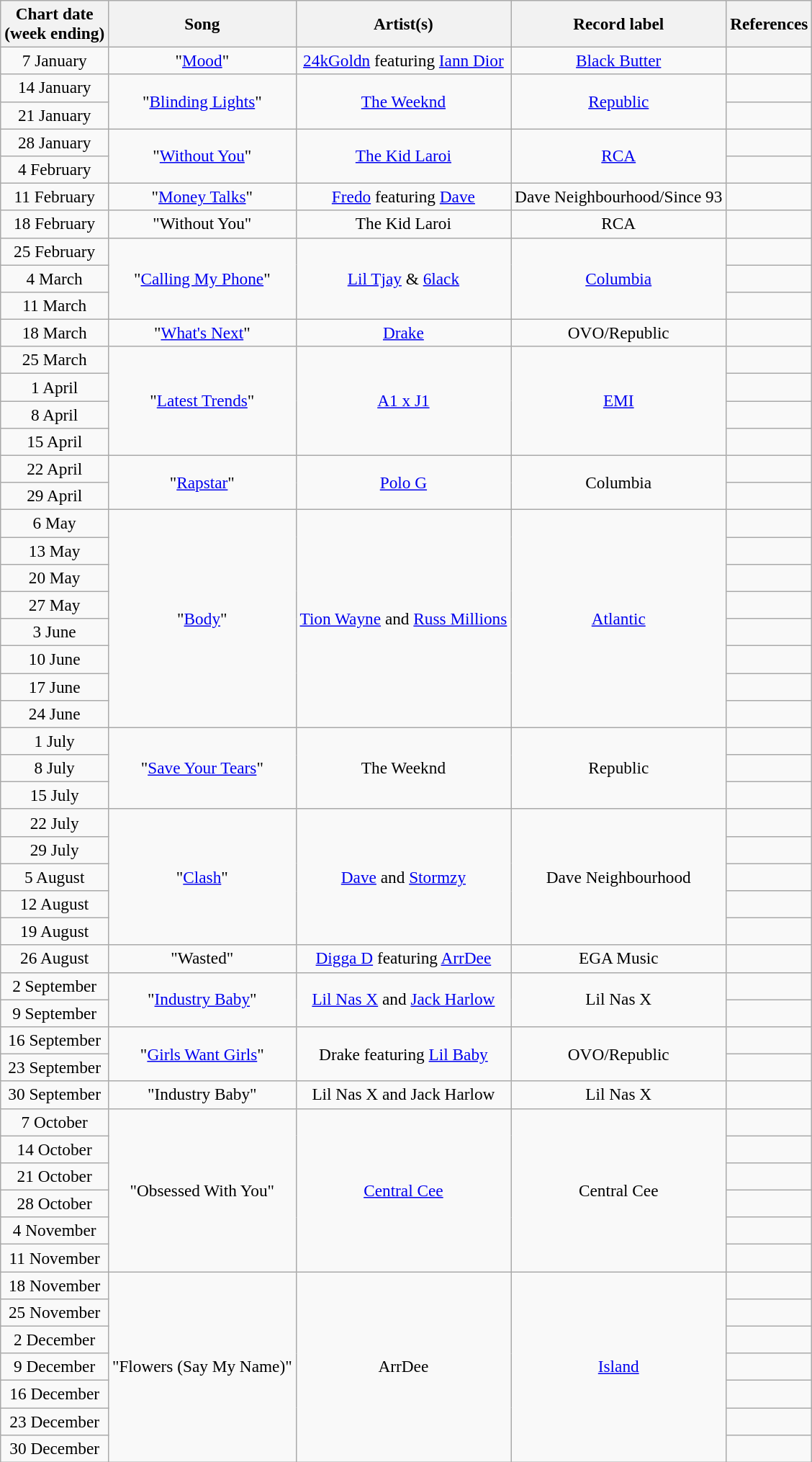<table class="wikitable" style="font-size:97%; text-align:center;">
<tr>
<th>Chart date<br>(week ending)</th>
<th>Song</th>
<th>Artist(s)</th>
<th>Record label</th>
<th>References</th>
</tr>
<tr>
<td>7 January</td>
<td>"<a href='#'>Mood</a>"</td>
<td><a href='#'>24kGoldn</a> featuring <a href='#'>Iann Dior</a></td>
<td><a href='#'>Black Butter</a></td>
<td></td>
</tr>
<tr>
<td>14 January </td>
<td rowspan=2>"<a href='#'>Blinding Lights</a>"</td>
<td rowspan=2><a href='#'>The Weeknd</a></td>
<td rowspan=2><a href='#'>Republic</a></td>
<td></td>
</tr>
<tr>
<td>21 January </td>
<td></td>
</tr>
<tr>
<td>28 January</td>
<td rowspan=2>"<a href='#'>Without You</a>"</td>
<td rowspan=2><a href='#'>The Kid Laroi</a></td>
<td rowspan=2><a href='#'>RCA</a></td>
<td></td>
</tr>
<tr>
<td>4 February</td>
<td></td>
</tr>
<tr>
<td>11 February</td>
<td>"<a href='#'>Money Talks</a>"</td>
<td><a href='#'>Fredo</a> featuring <a href='#'>Dave</a></td>
<td>Dave Neighbourhood/Since 93</td>
<td></td>
</tr>
<tr>
<td>18 February</td>
<td>"Without You"</td>
<td>The Kid Laroi</td>
<td>RCA</td>
<td></td>
</tr>
<tr>
<td>25 February</td>
<td rowspan="3">"<a href='#'>Calling My Phone</a>"</td>
<td rowspan="3"><a href='#'>Lil Tjay</a> & <a href='#'>6lack</a></td>
<td rowspan="3"><a href='#'>Columbia</a></td>
<td></td>
</tr>
<tr>
<td>4 March</td>
<td></td>
</tr>
<tr>
<td>11 March</td>
<td></td>
</tr>
<tr>
<td>18 March</td>
<td>"<a href='#'>What's Next</a>"</td>
<td><a href='#'>Drake</a></td>
<td>OVO/Republic</td>
<td></td>
</tr>
<tr>
<td>25 March</td>
<td rowspan="4">"<a href='#'>Latest Trends</a>"</td>
<td rowspan="4"><a href='#'>A1 x J1</a></td>
<td rowspan="4"><a href='#'>EMI</a></td>
<td></td>
</tr>
<tr>
<td>1 April</td>
<td></td>
</tr>
<tr>
<td>8 April</td>
<td></td>
</tr>
<tr>
<td>15 April</td>
<td></td>
</tr>
<tr>
<td>22 April</td>
<td rowspan="2">"<a href='#'>Rapstar</a>"</td>
<td rowspan="2"><a href='#'>Polo G</a></td>
<td rowspan="2">Columbia</td>
<td></td>
</tr>
<tr>
<td>29 April</td>
<td></td>
</tr>
<tr>
<td>6 May</td>
<td rowspan=8>"<a href='#'>Body</a>"</td>
<td rowspan=8><a href='#'>Tion Wayne</a> and <a href='#'>Russ Millions</a></td>
<td rowspan=8><a href='#'>Atlantic</a></td>
<td></td>
</tr>
<tr>
<td>13 May </td>
<td></td>
</tr>
<tr>
<td>20 May </td>
<td></td>
</tr>
<tr>
<td>27 May </td>
<td></td>
</tr>
<tr>
<td>3 June</td>
<td></td>
</tr>
<tr>
<td>10 June</td>
<td></td>
</tr>
<tr>
<td>17 June</td>
<td></td>
</tr>
<tr>
<td>24 June</td>
<td></td>
</tr>
<tr>
<td>1 July</td>
<td rowspan=3>"<a href='#'>Save Your Tears</a>"</td>
<td rowspan=3>The Weeknd</td>
<td rowspan=3>Republic</td>
<td></td>
</tr>
<tr>
<td>8 July</td>
<td></td>
</tr>
<tr>
<td>15 July</td>
<td></td>
</tr>
<tr>
<td>22 July</td>
<td rowspan=5>"<a href='#'>Clash</a>"</td>
<td rowspan=5><a href='#'>Dave</a> and <a href='#'>Stormzy</a></td>
<td rowspan=5>Dave Neighbourhood</td>
<td></td>
</tr>
<tr>
<td>29 July</td>
<td></td>
</tr>
<tr>
<td>5 August </td>
<td></td>
</tr>
<tr>
<td>12 August </td>
<td></td>
</tr>
<tr>
<td>19 August </td>
<td></td>
</tr>
<tr>
<td>26 August</td>
<td>"Wasted"</td>
<td><a href='#'>Digga D</a> featuring <a href='#'>ArrDee</a></td>
<td>EGA Music</td>
<td></td>
</tr>
<tr>
<td>2 September</td>
<td rowspan=2>"<a href='#'>Industry Baby</a>"</td>
<td rowspan=2><a href='#'>Lil Nas X</a> and <a href='#'>Jack Harlow</a></td>
<td rowspan=2>Lil Nas X</td>
<td></td>
</tr>
<tr>
<td>9 September</td>
<td></td>
</tr>
<tr>
<td>16 September</td>
<td rowspan=2>"<a href='#'>Girls Want Girls</a>"</td>
<td rowspan=2>Drake featuring <a href='#'>Lil Baby</a></td>
<td rowspan=2>OVO/Republic</td>
<td></td>
</tr>
<tr>
<td>23 September</td>
<td></td>
</tr>
<tr>
<td>30 September</td>
<td>"Industry Baby"</td>
<td>Lil Nas X and Jack Harlow</td>
<td>Lil Nas X</td>
<td></td>
</tr>
<tr>
<td>7 October</td>
<td rowspan=6>"Obsessed With You"</td>
<td rowspan=6><a href='#'>Central Cee</a></td>
<td rowspan=6>Central Cee</td>
<td></td>
</tr>
<tr>
<td>14 October</td>
<td></td>
</tr>
<tr>
<td>21 October</td>
<td></td>
</tr>
<tr>
<td>28 October</td>
<td></td>
</tr>
<tr>
<td>4 November</td>
<td></td>
</tr>
<tr>
<td>11 November</td>
<td></td>
</tr>
<tr>
<td>18 November</td>
<td rowspan=7>"Flowers (Say My Name)"</td>
<td rowspan=7>ArrDee</td>
<td rowspan=7><a href='#'>Island</a></td>
<td></td>
</tr>
<tr>
<td>25 November</td>
<td></td>
</tr>
<tr>
<td>2 December</td>
<td></td>
</tr>
<tr>
<td>9 December</td>
<td></td>
</tr>
<tr>
<td>16 December</td>
<td></td>
</tr>
<tr>
<td>23 December</td>
<td></td>
</tr>
<tr>
<td>30 December</td>
<td></td>
</tr>
</table>
